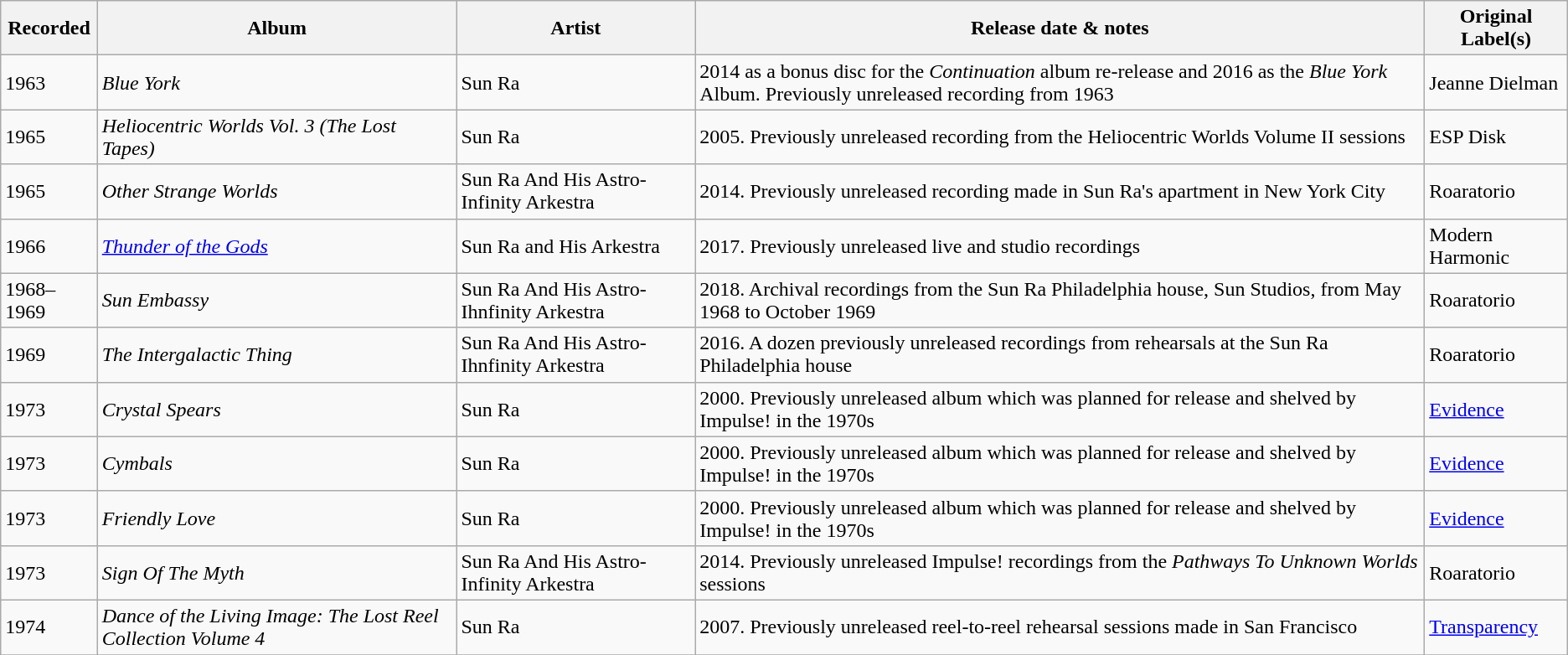<table class="wikitable sortable">
<tr ">
<th>Recorded</th>
<th>Album</th>
<th>Artist</th>
<th>Release date & notes</th>
<th>Original Label(s)</th>
</tr>
<tr ">
<td>1963</td>
<td><em>Blue York</em></td>
<td>Sun Ra</td>
<td>2014 as a bonus disc for the <em>Continuation</em> album re-release and 2016 as the <em>Blue York</em> Album. Previously unreleased recording from 1963</td>
<td>Jeanne Dielman</td>
</tr>
<tr>
<td>1965</td>
<td><em>Heliocentric Worlds Vol. 3 (The Lost Tapes)</em></td>
<td>Sun Ra</td>
<td>2005. Previously unreleased recording from the Heliocentric Worlds Volume II sessions</td>
<td>ESP Disk</td>
</tr>
<tr>
<td>1965</td>
<td><em>Other Strange Worlds</em></td>
<td>Sun Ra And His Astro-Infinity Arkestra</td>
<td>2014. Previously unreleased recording made in Sun Ra's apartment in New York City</td>
<td>Roaratorio</td>
</tr>
<tr>
<td>1966</td>
<td><em><a href='#'>Thunder of the Gods</a></em></td>
<td>Sun Ra and His Arkestra</td>
<td>2017. Previously unreleased live and studio recordings</td>
<td>Modern Harmonic</td>
</tr>
<tr>
<td>1968–1969</td>
<td><em>Sun Embassy</em></td>
<td>Sun Ra And His Astro-Ihnfinity Arkestra</td>
<td>2018. Archival recordings from the Sun Ra Philadelphia house, Sun Studios, from May 1968 to October 1969</td>
<td>Roaratorio</td>
</tr>
<tr>
<td>1969</td>
<td><em>The Intergalactic Thing</em></td>
<td>Sun Ra And His Astro-Ihnfinity Arkestra</td>
<td>2016. A dozen previously unreleased recordings from rehearsals at the Sun Ra Philadelphia house</td>
<td>Roaratorio</td>
</tr>
<tr>
<td>1973</td>
<td><em>Crystal Spears</em></td>
<td>Sun Ra</td>
<td>2000. Previously unreleased album which was planned for release and shelved by Impulse! in the 1970s</td>
<td><a href='#'>Evidence</a></td>
</tr>
<tr>
<td>1973</td>
<td><em>Cymbals</em></td>
<td>Sun Ra</td>
<td>2000. Previously unreleased album which was planned for release and shelved by Impulse! in the 1970s</td>
<td><a href='#'>Evidence</a></td>
</tr>
<tr>
<td>1973</td>
<td><em>Friendly Love</em></td>
<td>Sun Ra</td>
<td>2000. Previously unreleased album which was planned for release and shelved by Impulse! in the 1970s</td>
<td><a href='#'>Evidence</a></td>
</tr>
<tr>
<td>1973</td>
<td><em>Sign Of The Myth</em></td>
<td>Sun Ra And His Astro-Infinity Arkestra</td>
<td>2014. Previously unreleased Impulse! recordings from the <em>Pathways To Unknown Worlds</em> sessions</td>
<td>Roaratorio</td>
</tr>
<tr>
<td>1974</td>
<td><em>Dance of the Living Image: The Lost Reel Collection Volume 4</em></td>
<td>Sun Ra</td>
<td>2007. Previously unreleased reel-to-reel rehearsal sessions made in San Francisco</td>
<td><a href='#'>Transparency</a></td>
</tr>
<tr>
</tr>
</table>
